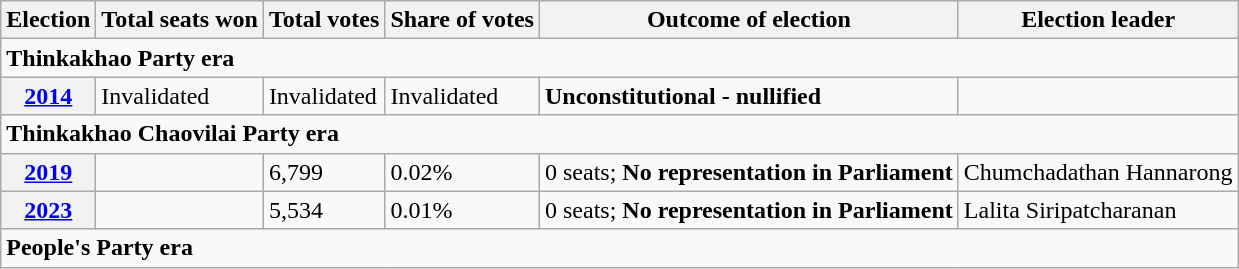<table class="wikitable">
<tr>
<th>Election</th>
<th>Total seats won</th>
<th>Total votes</th>
<th>Share of votes</th>
<th>Outcome of election</th>
<th>Election leader</th>
</tr>
<tr>
<td colspan="6"><strong>Thinkakhao Party era</strong></td>
</tr>
<tr>
<th><a href='#'>2014</a></th>
<td>Invalidated</td>
<td>Invalidated</td>
<td>Invalidated</td>
<td><strong>Unconstitutional - nullified</strong></td>
<td></td>
</tr>
<tr>
<td colspan="6"><strong>Thinkakhao Chaovilai Party era</strong></td>
</tr>
<tr>
<th><a href='#'>2019</a></th>
<td></td>
<td>6,799</td>
<td>0.02%</td>
<td>0 seats; <strong>No representation in Parliament</strong></td>
<td>Chumchadathan Hannarong</td>
</tr>
<tr>
<th><a href='#'>2023</a></th>
<td></td>
<td>5,534</td>
<td>0.01%</td>
<td>0 seats; <strong>No representation in Parliament</strong></td>
<td>Lalita Siripatcharanan</td>
</tr>
<tr>
<td colspan="6"><strong>People's Party era</strong></td>
</tr>
</table>
